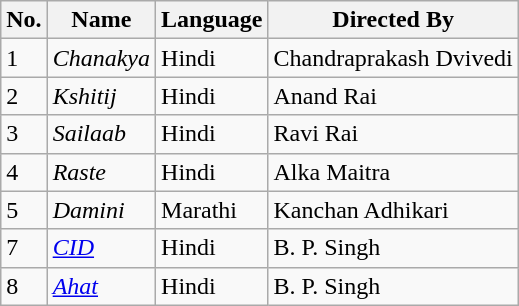<table class="wikitable sortable">
<tr>
<th scope="col">No.</th>
<th scope="col">Name</th>
<th scope="col">Language</th>
<th scope="col">Directed By</th>
</tr>
<tr>
<td>1</td>
<td scope="row"><em>Chanakya</em></td>
<td>Hindi</td>
<td>Chandraprakash Dvivedi</td>
</tr>
<tr>
<td>2</td>
<td scope="row"><em>Kshitij</em></td>
<td>Hindi</td>
<td>Anand Rai</td>
</tr>
<tr>
<td>3</td>
<td scope="row"><em>Sailaab</em></td>
<td>Hindi</td>
<td>Ravi Rai</td>
</tr>
<tr>
<td>4</td>
<td scope="row"><em>Raste</em></td>
<td>Hindi</td>
<td>Alka Maitra</td>
</tr>
<tr>
<td>5</td>
<td scope="row"><em>Damini</em></td>
<td>Marathi</td>
<td>Kanchan Adhikari</td>
</tr>
<tr>
<td>7</td>
<td scope="row"><em><a href='#'>CID</a></em></td>
<td>Hindi</td>
<td>B. P. Singh</td>
</tr>
<tr>
<td>8</td>
<td scope="row"><em><a href='#'>Ahat</a></em></td>
<td>Hindi</td>
<td>B. P. Singh</td>
</tr>
</table>
